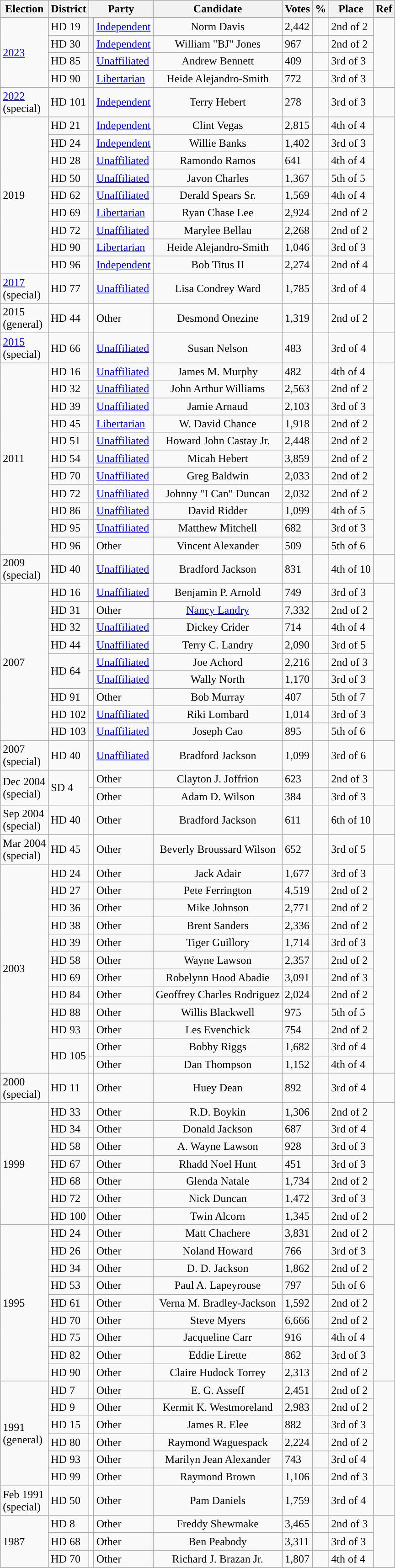<table class="wikitable sortable">
<tr>
<th>Election</th>
<th>District</th>
<th colspan=2>Party</th>
<th>Candidate</th>
<th>Votes</th>
<th>%</th>
<th>Place</th>
<th>Ref</th>
</tr>
<tr>
<td rowspan=4><a href='#'>2023</a></td>
<td>HD 19</td>
<th style="background-color:"></th>
<td><a href='#'>Independent</a></td>
<td align="center">Norm Davis</td>
<td>2,442</td>
<td></td>
<td>2nd of 2</td>
<td rowspan=4></td>
</tr>
<tr>
<td>HD 30</td>
<th style="background-color:"></th>
<td><a href='#'>Independent</a></td>
<td align="center">William "BJ" Jones</td>
<td>967</td>
<td></td>
<td>2nd of 2</td>
</tr>
<tr>
<td>HD 85</td>
<th style="background-color:"></th>
<td><a href='#'>Unaffiliated</a></td>
<td align="center">Andrew Bennett</td>
<td>409</td>
<td></td>
<td>3rd of 3</td>
</tr>
<tr>
<td>HD 90</td>
<th style="background-color:"></th>
<td><a href='#'>Libertarian</a></td>
<td align="center">Heide Alejandro-Smith</td>
<td>772</td>
<td></td>
<td>3rd of 3</td>
</tr>
<tr>
<td rowspan=1><a href='#'>2022</a><br>(special)</td>
<td>HD 101</td>
<th style="background-color:"></th>
<td><a href='#'>Independent</a></td>
<td align="center">Terry Hebert</td>
<td>278</td>
<td></td>
<td>3rd of 3</td>
<td rowspan=1></td>
</tr>
<tr>
<td rowspan=9>2019</td>
<td>HD 21</td>
<th style="background-color:"></th>
<td><a href='#'>Independent</a></td>
<td align="center">Clint Vegas</td>
<td>2,815</td>
<td></td>
<td>4th of 4</td>
<td rowspan=9></td>
</tr>
<tr>
<td>HD 24</td>
<th style="background-color:"></th>
<td><a href='#'>Independent</a></td>
<td align="center">Willie Banks</td>
<td>1,402</td>
<td></td>
<td>3rd of 3</td>
</tr>
<tr>
<td>HD 28</td>
<th style="background-color:"></th>
<td><a href='#'>Unaffiliated</a></td>
<td align="center">Ramondo Ramos</td>
<td>641</td>
<td></td>
<td>4th of 4</td>
</tr>
<tr>
<td>HD 50</td>
<th style="background-color:"></th>
<td><a href='#'>Unaffiliated</a></td>
<td align="center">Javon Charles</td>
<td>1,367</td>
<td></td>
<td>5th of 5</td>
</tr>
<tr>
<td>HD 62</td>
<th style="background-color:"></th>
<td><a href='#'>Unaffiliated</a></td>
<td align="center">Derald Spears Sr.</td>
<td>1,569</td>
<td></td>
<td>4th of 4</td>
</tr>
<tr>
<td>HD 69</td>
<th style="background-color:"></th>
<td><a href='#'>Libertarian</a></td>
<td align="center">Ryan Chase Lee</td>
<td>2,924</td>
<td></td>
<td>2nd of 2</td>
</tr>
<tr>
<td>HD 72</td>
<th style="background-color:"></th>
<td><a href='#'>Unaffiliated</a></td>
<td align="center">Marylee Bellau</td>
<td>2,268</td>
<td></td>
<td>2nd of 2</td>
</tr>
<tr>
<td>HD 90</td>
<th style="background-color:"></th>
<td><a href='#'>Libertarian</a></td>
<td align="center">Heide Alejandro-Smith</td>
<td>1,046</td>
<td></td>
<td>3rd of 3</td>
</tr>
<tr>
<td>HD 96</td>
<th style="background-color:"></th>
<td><a href='#'>Independent</a></td>
<td align="center">Bob Titus II</td>
<td>2,274</td>
<td></td>
<td>2nd of 4</td>
</tr>
<tr>
<td rowspan=1><a href='#'>2017</a><br>(special)</td>
<td>HD 77</td>
<th style="background-color:"></th>
<td><a href='#'>Unaffiliated</a></td>
<td align="center">Lisa Condrey Ward</td>
<td>1,785</td>
<td></td>
<td>3rd of 4</td>
<td rowspan=1></td>
</tr>
<tr>
<td>2015<br>(general)</td>
<td>HD 44</td>
<th style="background-color:#ffffff"></th>
<td>Other</td>
<td align="center">Desmond Onezine</td>
<td>1,319</td>
<td></td>
<td>2nd of 2</td>
<td></td>
</tr>
<tr>
<td rowspan=1><a href='#'>2015</a><br>(special)</td>
<td>HD 66</td>
<th style="background-color:"></th>
<td><a href='#'>Unaffiliated</a></td>
<td align="center">Susan Nelson</td>
<td>483</td>
<td></td>
<td>3rd of 4</td>
<td rowspan=1></td>
</tr>
<tr>
<td rowspan=11>2011</td>
<td>HD 16</td>
<th style="background-color:"></th>
<td><a href='#'>Unaffiliated</a></td>
<td align="center">James M. Murphy</td>
<td>482</td>
<td></td>
<td>4th of 4</td>
<td rowspan=11></td>
</tr>
<tr>
<td>HD 32</td>
<th style="background-color:"></th>
<td><a href='#'>Unaffiliated</a></td>
<td align="center">John Arthur Williams</td>
<td>2,563</td>
<td></td>
<td>2nd of 2</td>
</tr>
<tr>
<td>HD 39</td>
<th style="background-color:"></th>
<td><a href='#'>Unaffiliated</a></td>
<td align="center">Jamie Arnaud</td>
<td>2,103</td>
<td></td>
<td>3rd of 3</td>
</tr>
<tr>
<td>HD 45</td>
<th style="background-color:"></th>
<td><a href='#'>Libertarian</a></td>
<td align="center">W. David Chance</td>
<td>1,918</td>
<td></td>
<td>2nd of 2</td>
</tr>
<tr>
<td>HD 51</td>
<th style="background-color:"></th>
<td><a href='#'>Unaffiliated</a></td>
<td align="center">Howard John Castay Jr.</td>
<td>2,448</td>
<td></td>
<td>2nd of 2</td>
</tr>
<tr>
<td>HD 54</td>
<th style="background-color:"></th>
<td><a href='#'>Unaffiliated</a></td>
<td align="center">Micah Hebert</td>
<td>3,859</td>
<td></td>
<td>2nd of 2</td>
</tr>
<tr>
<td>HD 70</td>
<th style="background-color:"></th>
<td><a href='#'>Unaffiliated</a></td>
<td align="center">Greg Baldwin</td>
<td>2,033</td>
<td></td>
<td>2nd of 2</td>
</tr>
<tr>
<td>HD 72</td>
<th style="background-color:"></th>
<td><a href='#'>Unaffiliated</a></td>
<td align="center">Johnny "I Can" Duncan</td>
<td>2,032</td>
<td></td>
<td>2nd of 2</td>
</tr>
<tr>
<td>HD 86</td>
<th style="background-color:"></th>
<td><a href='#'>Unaffiliated</a></td>
<td align="center">David Ridder</td>
<td>1,099</td>
<td></td>
<td>4th of 5</td>
</tr>
<tr>
<td>HD 95</td>
<th style="background-color:"></th>
<td><a href='#'>Unaffiliated</a></td>
<td align="center">Matthew Mitchell</td>
<td>682</td>
<td></td>
<td>3rd of 3</td>
</tr>
<tr>
<td>HD 96</td>
<th style="background-color:#ffffff"></th>
<td>Other</td>
<td align="center">Vincent Alexander</td>
<td>509</td>
<td></td>
<td>5th of 6</td>
</tr>
<tr>
</tr>
<tr>
<td rowspan=1>2009<br>(special)</td>
<td>HD 40</td>
<th style="background-color:"></th>
<td><a href='#'>Unaffiliated</a></td>
<td align="center">Bradford Jackson</td>
<td>831</td>
<td></td>
<td>4th of 10</td>
<td rowspan=1></td>
</tr>
<tr>
<td rowspan=9>2007</td>
<td>HD 16</td>
<th style="background-color:"></th>
<td><a href='#'>Unaffiliated</a></td>
<td align="center">Benjamin P. Arnold</td>
<td>749</td>
<td></td>
<td>3rd of 3</td>
<td rowspan=9></td>
</tr>
<tr>
<td>HD 31</td>
<th style="background-color:#ffffff"></th>
<td>Other</td>
<td align="center"><a href='#'>Nancy Landry</a></td>
<td>7,332</td>
<td></td>
<td>2nd of 2</td>
</tr>
<tr>
<td>HD 32</td>
<th style="background-color:"></th>
<td><a href='#'>Unaffiliated</a></td>
<td align="center">Dickey Crider</td>
<td>714</td>
<td></td>
<td>4th of 4</td>
</tr>
<tr>
<td>HD 44</td>
<th style="background-color:"></th>
<td><a href='#'>Unaffiliated</a></td>
<td align="center">Terry C. Landry</td>
<td>2,090</td>
<td></td>
<td>3rd of 5</td>
</tr>
<tr>
<td rowspan=2>HD 64</td>
<th style="background-color:"></th>
<td><a href='#'>Unaffiliated</a></td>
<td align="center">Joe Achord</td>
<td>2,216</td>
<td></td>
<td>2nd of 3</td>
</tr>
<tr>
<th style="background-color:"></th>
<td><a href='#'>Unaffiliated</a></td>
<td align="center">Wally North</td>
<td>1,170</td>
<td></td>
<td>3rd of 3</td>
</tr>
<tr>
<td>HD 91</td>
<th style="background-color:#ffffff"></th>
<td>Other</td>
<td align="center">Bob Murray</td>
<td>407</td>
<td></td>
<td>5th of 7</td>
</tr>
<tr>
<td>HD 102</td>
<th style="background-color:"></th>
<td><a href='#'>Unaffiliated</a></td>
<td align="center">Riki Lombard</td>
<td>1,014</td>
<td></td>
<td>3rd of 3</td>
</tr>
<tr>
<td>HD 103</td>
<th style="background-color:"></th>
<td><a href='#'>Unaffiliated</a></td>
<td align="center">Joseph Cao</td>
<td>895</td>
<td></td>
<td>5th of 6</td>
</tr>
<tr>
<td rowspan=1>2007<br>(special)</td>
<td>HD 40</td>
<th style="background-color:"></th>
<td><a href='#'>Unaffiliated</a></td>
<td align="center">Bradford Jackson</td>
<td>1,099</td>
<td></td>
<td>3rd of 6</td>
<td rowspan=1></td>
</tr>
<tr>
<td rowspan=2>Dec 2004<br>(special)</td>
<td rowspan=2>SD 4</td>
<th style="background-color:#ffffff"></th>
<td>Other</td>
<td align="center">Clayton J. Joffrion</td>
<td>623</td>
<td></td>
<td>2nd of 3</td>
<td rowspan=2></td>
</tr>
<tr>
<th style="background-color:#ffffff"></th>
<td>Other</td>
<td align="center">Adam D. Wilson</td>
<td>384</td>
<td></td>
<td>3rd of 3</td>
</tr>
<tr>
<td rowspan=1>Sep 2004<br>(special)</td>
<td>HD 40</td>
<th style="background-color:#ffffff"></th>
<td>Other</td>
<td align="center">Bradford Jackson</td>
<td>611</td>
<td></td>
<td>6th of 10</td>
<td rowspan=1></td>
</tr>
<tr>
<td rowspan=1>Mar 2004<br>(special)</td>
<td>HD 45</td>
<th style="background-color:#ffffff"></th>
<td>Other</td>
<td align="center">Beverly Broussard Wilson</td>
<td>652</td>
<td></td>
<td>3rd of 5</td>
<td rowspan=1></td>
</tr>
<tr>
<td rowspan=12>2003</td>
<td>HD 24</td>
<th style="background-color:#ffffff"></th>
<td>Other</td>
<td align="center">Jack Adair</td>
<td>1,677</td>
<td></td>
<td>3rd of 3</td>
<td rowspan=12></td>
</tr>
<tr>
<td>HD 27</td>
<th style="background-color:#ffffff"></th>
<td>Other</td>
<td align="center">Pete Ferrington</td>
<td>4,519</td>
<td></td>
<td>2nd of 2</td>
</tr>
<tr>
<td>HD 36</td>
<th style="background-color:#ffffff"></th>
<td>Other</td>
<td align="center">Mike Johnson</td>
<td>2,771</td>
<td></td>
<td>2nd of 2</td>
</tr>
<tr>
<td>HD 38</td>
<th style="background-color:#ffffff"></th>
<td>Other</td>
<td align="center">Brent Sanders</td>
<td>2,336</td>
<td></td>
<td>2nd of 2</td>
</tr>
<tr>
<td>HD 39</td>
<th style="background-color:#ffffff"></th>
<td>Other</td>
<td align="center">Tiger Guillory</td>
<td>1,714</td>
<td></td>
<td>3rd of 3</td>
</tr>
<tr>
<td>HD 58</td>
<th style="background-color:#ffffff"></th>
<td>Other</td>
<td align="center">Wayne Lawson</td>
<td>2,357</td>
<td></td>
<td>2nd of 2</td>
</tr>
<tr>
<td>HD 69</td>
<th style="background-color:#ffffff"></th>
<td>Other</td>
<td align="center">Robelynn Hood Abadie</td>
<td>3,091</td>
<td></td>
<td>2nd of 3</td>
</tr>
<tr>
<td>HD 84</td>
<th style="background-color:#ffffff"></th>
<td>Other</td>
<td align="center">Geoffrey Charles Rodriguez</td>
<td>2,024</td>
<td></td>
<td>2nd of 2</td>
</tr>
<tr>
<td>HD 88</td>
<th style="background-color:#ffffff"></th>
<td>Other</td>
<td align="center">Willis Blackwell</td>
<td>975</td>
<td></td>
<td>5th of 5</td>
</tr>
<tr>
<td>HD 93</td>
<th style="background-color:#ffffff"></th>
<td>Other</td>
<td align="center">Les Evenchick</td>
<td>754</td>
<td></td>
<td>2nd of 2</td>
</tr>
<tr>
<td rowspan=2>HD 105</td>
<th style="background-color:#ffffff"></th>
<td>Other</td>
<td align="center">Bobby Riggs</td>
<td>1,682</td>
<td></td>
<td>3rd of 4</td>
</tr>
<tr>
<th style="background-color:#ffffff"></th>
<td>Other</td>
<td align="center">Dan Thompson</td>
<td>1,152</td>
<td></td>
<td>4th of 4</td>
</tr>
<tr>
<td rowspan=1>2000<br>(special)</td>
<td>HD 11</td>
<th style="background-color:#ffffff"></th>
<td>Other</td>
<td align="center">Huey Dean</td>
<td>892</td>
<td></td>
<td>3rd of 4</td>
<td rowspan=1></td>
</tr>
<tr>
<td rowspan=7>1999</td>
<td>HD 33</td>
<th style="background-color:#ffffff"></th>
<td>Other</td>
<td align="center">R.D. Boykin</td>
<td>1,306</td>
<td></td>
<td>2nd of 2</td>
<td rowspan=7></td>
</tr>
<tr>
<td>HD 34</td>
<th style="background-color:#ffffff"></th>
<td>Other</td>
<td align="center">Donald Jackson</td>
<td>687</td>
<td></td>
<td>3rd of 4</td>
</tr>
<tr>
<td>HD 58</td>
<th style="background-color:#ffffff"></th>
<td>Other</td>
<td align="center">A. Wayne Lawson</td>
<td>928</td>
<td></td>
<td>3rd of 3</td>
</tr>
<tr>
<td>HD 67</td>
<th style="background-color:#ffffff"></th>
<td>Other</td>
<td align="center">Rhadd Noel Hunt</td>
<td>451</td>
<td></td>
<td>3rd of 3</td>
</tr>
<tr>
<td>HD 68</td>
<th style="background-color:#ffffff"></th>
<td>Other</td>
<td align="center">Glenda Natale</td>
<td>1,734</td>
<td></td>
<td>2nd of 2</td>
</tr>
<tr>
<td>HD 72</td>
<th style="background-color:#ffffff"></th>
<td>Other</td>
<td align="center">Nick Duncan</td>
<td>1,472</td>
<td></td>
<td>3rd of 3</td>
</tr>
<tr>
<td>HD 100</td>
<th style="background-color:#ffffff"></th>
<td>Other</td>
<td align="center">Twin Alcorn</td>
<td>1,345</td>
<td></td>
<td>2nd of 2</td>
</tr>
<tr>
<td rowspan=9>1995</td>
<td>HD 24</td>
<th style="background-color:#ffffff"></th>
<td>Other</td>
<td align="center">Matt Chachere</td>
<td>3,831</td>
<td></td>
<td>2nd of 2</td>
<td rowspan=9></td>
</tr>
<tr>
<td>HD 26</td>
<th style="background-color:#ffffff"></th>
<td>Other</td>
<td align="center">Noland Howard</td>
<td>766</td>
<td></td>
<td>3rd of 3</td>
</tr>
<tr>
<td>HD 34</td>
<th style="background-color:#ffffff"></th>
<td>Other</td>
<td align="center">D. D. Jackson</td>
<td>1,862</td>
<td></td>
<td>2nd of 2</td>
</tr>
<tr>
<td>HD 53</td>
<th style="background-color:#ffffff"></th>
<td>Other</td>
<td align="center">Paul A. Lapeyrouse</td>
<td>797</td>
<td></td>
<td>5th of 6</td>
</tr>
<tr>
<td>HD 61</td>
<th style="background-color:#ffffff"></th>
<td>Other</td>
<td align="center">Verna M. Bradley-Jackson</td>
<td>1,592</td>
<td></td>
<td>2nd of 2</td>
</tr>
<tr>
<td>HD 70</td>
<th style="background-color:#ffffff"></th>
<td>Other</td>
<td align="center">Steve Myers</td>
<td>6,666</td>
<td></td>
<td>2nd of 2</td>
</tr>
<tr>
<td>HD 75</td>
<th style="background-color:#ffffff"></th>
<td>Other</td>
<td align="center">Jacqueline Carr</td>
<td>916</td>
<td></td>
<td>4th of 4</td>
</tr>
<tr>
<td>HD 82</td>
<th style="background-color:#ffffff"></th>
<td>Other</td>
<td align="center">Eddie Lirette</td>
<td>862</td>
<td></td>
<td>3rd of 3</td>
</tr>
<tr>
<td>HD 90</td>
<th style="background-color:#ffffff"></th>
<td>Other</td>
<td align="center">Claire Hudock Torrey</td>
<td>2,313</td>
<td></td>
<td>2nd of 2</td>
</tr>
<tr>
<td rowspan=6>1991<br>(general)</td>
<td>HD 7</td>
<th style="background-color:#ffffff"></th>
<td>Other</td>
<td align="center">E. G. Asseff</td>
<td>2,451</td>
<td></td>
<td>2nd of 2</td>
<td rowspan=6></td>
</tr>
<tr>
<td>HD 9</td>
<th style="background-color:#ffffff"></th>
<td>Other</td>
<td align="center">Kermit K. Westmoreland</td>
<td>2,983</td>
<td></td>
<td>2nd of 2</td>
</tr>
<tr>
<td>HD 15</td>
<th style="background-color:#ffffff"></th>
<td>Other</td>
<td align="center">James R. Elee</td>
<td>882</td>
<td></td>
<td>3rd of 3</td>
</tr>
<tr>
<td>HD 80</td>
<th style="background-color:#ffffff"></th>
<td>Other</td>
<td align="center">Raymond Waguespack</td>
<td>2,224</td>
<td></td>
<td>2nd of 2</td>
</tr>
<tr>
<td>HD 93</td>
<th style="background-color:#ffffff"></th>
<td>Other</td>
<td align="center">Marilyn Jean Alexander</td>
<td>743</td>
<td></td>
<td>3rd of 4</td>
</tr>
<tr>
<td>HD 99</td>
<th style="background-color:#ffffff"></th>
<td>Other</td>
<td align="center">Raymond Brown</td>
<td>1,106</td>
<td></td>
<td>2nd of 3</td>
</tr>
<tr>
<td>Feb 1991<br>(special)</td>
<td>HD 50</td>
<th style="background-color:#ffffff"></th>
<td>Other</td>
<td align="center">Pam Daniels</td>
<td>1,759</td>
<td></td>
<td>3rd of 4</td>
<td></td>
</tr>
<tr>
<td rowspan=3>1987</td>
<td>HD 8</td>
<th style="background-color:#ffffff"></th>
<td>Other</td>
<td align="center">Freddy Shewmake</td>
<td>3,465</td>
<td></td>
<td>2nd of 3</td>
<td rowspan=3></td>
</tr>
<tr>
<td>HD 68</td>
<th style="background-color:#ffffff"></th>
<td>Other</td>
<td align="center">Ben Peabody</td>
<td>3,311</td>
<td></td>
<td>3rd of 3</td>
</tr>
<tr>
<td>HD 70</td>
<th style="background-color:#ffffff"></th>
<td>Other</td>
<td align="center">Richard J. Brazan Jr.</td>
<td>1,807</td>
<td></td>
<td>4th of 4</td>
</tr>
</table>
